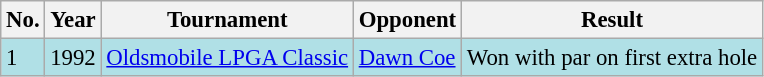<table class="wikitable" style="font-size:95%;">
<tr>
<th>No.</th>
<th>Year</th>
<th>Tournament</th>
<th>Opponent</th>
<th>Result</th>
</tr>
<tr style="background:#B0E0E6;">
<td>1</td>
<td>1992</td>
<td><a href='#'>Oldsmobile LPGA Classic</a></td>
<td> <a href='#'>Dawn Coe</a></td>
<td>Won with par on first extra hole</td>
</tr>
</table>
